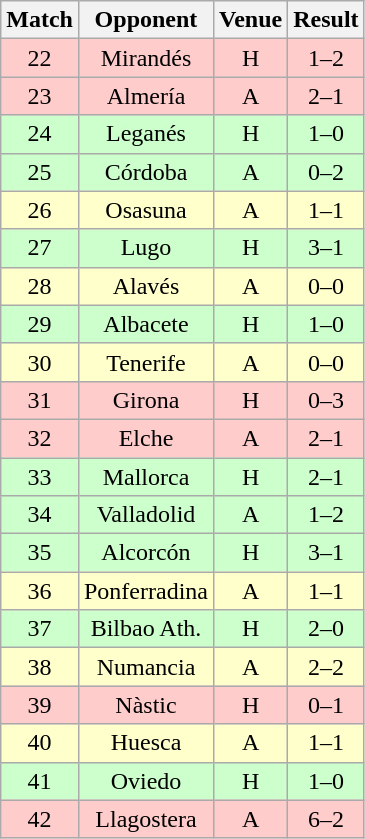<table class="wikitable" style="text-align:center;float:left;margin-right:1em;">
<tr>
<th>Match</th>
<th>Opponent</th>
<th>Venue</th>
<th>Result</th>
</tr>
<tr bgcolor= FFCCCC>
<td>22</td>
<td>Mirandés</td>
<td>H</td>
<td>1–2</td>
</tr>
<tr bgcolor= FFCCCC>
<td>23</td>
<td>Almería</td>
<td>A</td>
<td>2–1</td>
</tr>
<tr bgcolor= CCFFCC>
<td>24</td>
<td>Leganés</td>
<td>H</td>
<td>1–0</td>
</tr>
<tr bgcolor= CCFFCC>
<td>25</td>
<td>Córdoba</td>
<td>A</td>
<td>0–2</td>
</tr>
<tr bgcolor= FFFFCC>
<td>26</td>
<td>Osasuna</td>
<td>A</td>
<td>1–1</td>
</tr>
<tr bgcolor= CCFFCC>
<td>27</td>
<td>Lugo</td>
<td>H</td>
<td>3–1</td>
</tr>
<tr bgcolor= FFFFCC>
<td>28</td>
<td>Alavés</td>
<td>A</td>
<td>0–0</td>
</tr>
<tr bgcolor= CCFFCC>
<td>29</td>
<td>Albacete</td>
<td>H</td>
<td>1–0</td>
</tr>
<tr bgcolor= FFFFCC>
<td>30</td>
<td>Tenerife</td>
<td>A</td>
<td>0–0</td>
</tr>
<tr bgcolor= FFCCCC>
<td>31</td>
<td>Girona</td>
<td>H</td>
<td>0–3</td>
</tr>
<tr bgcolor= FFCCCC>
<td>32</td>
<td>Elche</td>
<td>A</td>
<td>2–1</td>
</tr>
<tr bgcolor= CCFFCC>
<td>33</td>
<td>Mallorca</td>
<td>H</td>
<td>2–1</td>
</tr>
<tr bgcolor= CCFFCC>
<td>34</td>
<td>Valladolid</td>
<td>A</td>
<td>1–2</td>
</tr>
<tr bgcolor= CCFFCC>
<td>35</td>
<td>Alcorcón</td>
<td>H</td>
<td>3–1</td>
</tr>
<tr bgcolor= FFFFCC>
<td>36</td>
<td>Ponferradina</td>
<td>A</td>
<td>1–1</td>
</tr>
<tr bgcolor= CCFFCC>
<td>37</td>
<td>Bilbao Ath.</td>
<td>H</td>
<td>2–0</td>
</tr>
<tr bgcolor= FFFFCC>
<td>38</td>
<td>Numancia</td>
<td>A</td>
<td>2–2</td>
</tr>
<tr bgcolor= FFCCCC>
<td>39</td>
<td>Nàstic</td>
<td>H</td>
<td>0–1</td>
</tr>
<tr bgcolor= FFFFCC>
<td>40</td>
<td>Huesca</td>
<td>A</td>
<td>1–1</td>
</tr>
<tr bgcolor= CCFFCC>
<td>41</td>
<td>Oviedo</td>
<td>H</td>
<td>1–0</td>
</tr>
<tr bgcolor= FFCCCC>
<td>42</td>
<td>Llagostera</td>
<td>A</td>
<td>6–2</td>
</tr>
</table>
